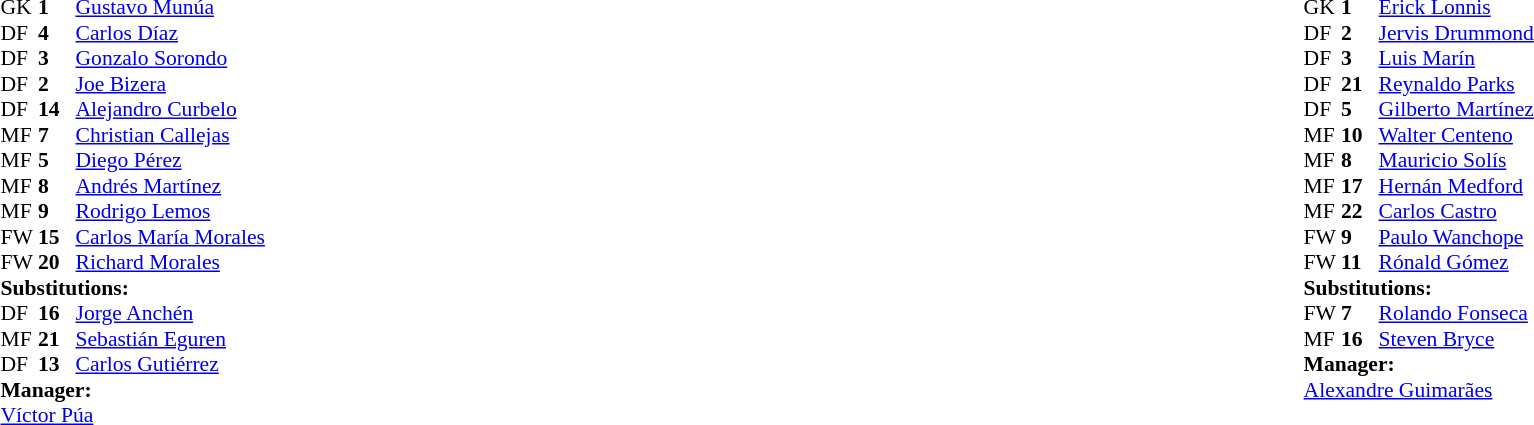<table width="100%">
<tr>
<td valign="top" width="50%"><br><table style="font-size: 90%" cellspacing="0" cellpadding="0">
<tr>
<th width=25></th>
<th width=25></th>
</tr>
<tr>
<td>GK</td>
<td><strong>1</strong></td>
<td><a href='#'>Gustavo Munúa</a></td>
</tr>
<tr>
<td>DF</td>
<td><strong>4</strong></td>
<td><a href='#'>Carlos Díaz</a></td>
</tr>
<tr>
<td>DF</td>
<td><strong>3</strong></td>
<td><a href='#'>Gonzalo Sorondo</a></td>
<td></td>
</tr>
<tr>
<td>DF</td>
<td><strong>2</strong></td>
<td><a href='#'>Joe Bizera</a></td>
</tr>
<tr>
<td>DF</td>
<td><strong>14</strong></td>
<td><a href='#'>Alejandro Curbelo</a></td>
</tr>
<tr>
<td>MF</td>
<td><strong>7</strong></td>
<td><a href='#'>Christian Callejas</a></td>
<td></td>
</tr>
<tr>
<td>MF</td>
<td><strong>5</strong></td>
<td><a href='#'>Diego Pérez</a></td>
</tr>
<tr>
<td>MF</td>
<td><strong>8</strong></td>
<td><a href='#'>Andrés Martínez</a></td>
<td></td>
<td></td>
</tr>
<tr>
<td>MF</td>
<td><strong>9</strong></td>
<td><a href='#'>Rodrigo Lemos</a></td>
<td></td>
<td></td>
</tr>
<tr>
<td>FW</td>
<td><strong>15</strong></td>
<td><a href='#'>Carlos María Morales</a></td>
<td></td>
<td></td>
</tr>
<tr>
<td>FW</td>
<td><strong>20</strong></td>
<td><a href='#'>Richard Morales</a></td>
</tr>
<tr>
<td colspan=3><strong>Substitutions:</strong></td>
</tr>
<tr>
<td>DF</td>
<td><strong>16</strong></td>
<td><a href='#'>Jorge Anchén</a></td>
<td></td>
<td></td>
</tr>
<tr>
<td>MF</td>
<td><strong>21</strong></td>
<td><a href='#'>Sebastián Eguren</a></td>
<td></td>
<td></td>
</tr>
<tr>
<td>DF</td>
<td><strong>13</strong></td>
<td><a href='#'>Carlos Gutiérrez</a></td>
<td></td>
<td></td>
</tr>
<tr>
<td colspan=3><strong>Manager:</strong></td>
</tr>
<tr>
<td colspan=3><a href='#'>Víctor Púa</a></td>
</tr>
</table>
</td>
<td valign="top"></td>
<td valign="top" width="50%"><br><table style="font-size: 90%" cellspacing="0" cellpadding="0" align="center">
<tr>
<th width=25></th>
<th width=25></th>
</tr>
<tr>
<td>GK</td>
<td><strong>1</strong></td>
<td><a href='#'>Erick Lonnis</a></td>
</tr>
<tr>
<td>DF</td>
<td><strong>2</strong></td>
<td><a href='#'>Jervis Drummond</a></td>
</tr>
<tr>
<td>DF</td>
<td><strong>3</strong></td>
<td><a href='#'>Luis Marín</a></td>
</tr>
<tr>
<td>DF</td>
<td><strong>21</strong></td>
<td><a href='#'>Reynaldo Parks</a></td>
</tr>
<tr>
<td>DF</td>
<td><strong>5</strong></td>
<td><a href='#'>Gilberto Martínez</a></td>
</tr>
<tr>
<td>MF</td>
<td><strong>10</strong></td>
<td><a href='#'>Walter Centeno</a></td>
</tr>
<tr>
<td>MF</td>
<td><strong>8</strong></td>
<td><a href='#'>Mauricio Solís</a></td>
</tr>
<tr>
<td>MF</td>
<td><strong>17</strong></td>
<td><a href='#'>Hernán Medford</a></td>
<td></td>
<td></td>
</tr>
<tr>
<td>MF</td>
<td><strong>22</strong></td>
<td><a href='#'>Carlos Castro</a></td>
</tr>
<tr>
<td>FW</td>
<td><strong>9</strong></td>
<td><a href='#'>Paulo Wanchope</a></td>
<td></td>
</tr>
<tr>
<td>FW</td>
<td><strong>11</strong></td>
<td><a href='#'>Rónald Gómez</a></td>
<td></td>
<td></td>
</tr>
<tr>
<td colspan=3><strong>Substitutions:</strong></td>
</tr>
<tr>
<td>FW</td>
<td><strong>7</strong></td>
<td><a href='#'>Rolando Fonseca</a></td>
<td></td>
<td></td>
</tr>
<tr>
<td>MF</td>
<td><strong>16</strong></td>
<td><a href='#'>Steven Bryce</a></td>
<td></td>
<td></td>
</tr>
<tr>
<td colspan=3><strong>Manager:</strong></td>
</tr>
<tr>
<td colspan=3><a href='#'>Alexandre Guimarães</a></td>
</tr>
</table>
</td>
</tr>
</table>
